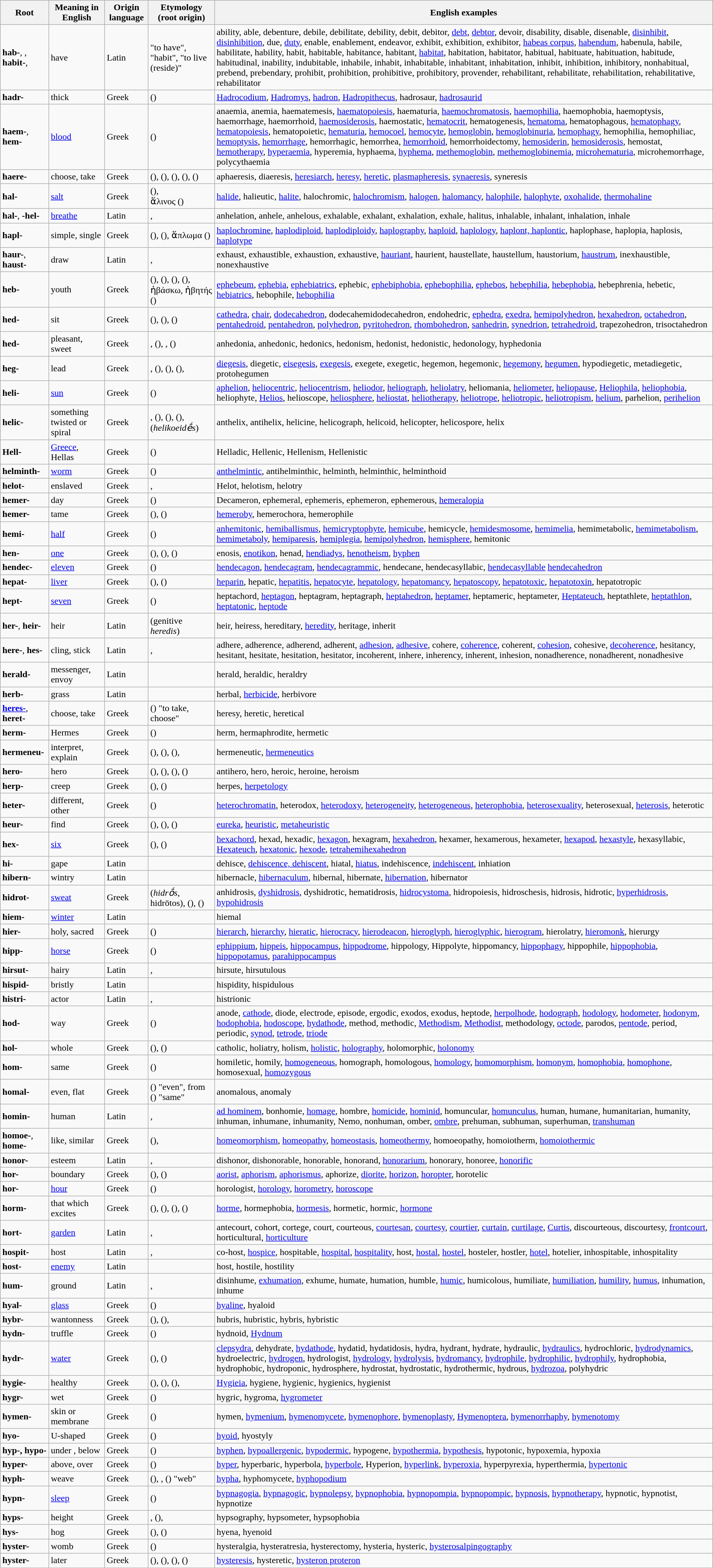<table class="wikitable sortable" style="width:100%">
<tr>
<th>Root</th>
<th>Meaning in English</th>
<th>Origin language</th>
<th>Etymology (root origin)</th>
<th>English examples</th>
</tr>
<tr id="hab-">
<td><strong>hab-</strong>, <strong></strong>, <strong>habit-</strong>, <strong></strong></td>
<td>have</td>
<td>Latin</td>
<td> "to have",  "habit",  "to live (reside)"</td>
<td>ability, able, debenture, debile, debilitate, debility, debit, debitor, <a href='#'>debt</a>, <a href='#'>debtor</a>, devoir, disability, disable, disenable, <a href='#'>disinhibit</a>, <a href='#'>disinhibition</a>, due, <a href='#'>duty</a>, enable, enablement, endeavor, exhibit, exhibition, exhibitor, <a href='#'>habeas corpus</a>, <a href='#'>habendum</a>, habenula, habile, habilitate, hability, habit, habitable, habitance, habitant, <a href='#'>habitat</a>, habitation, habitator, habitual, habituate, habituation, habitude, habitudinal, inability, indubitable, inhabile, inhabit, inhabitable, inhabitant, inhabitation, inhibit, inhibition, inhibitory, nonhabitual, prebend, prebendary, prohibit, prohibition, prohibitive, prohibitory, provender, rehabilitant, rehabilitate, rehabilitation, rehabilitative, rehabilitator</td>
</tr>
<tr>
<td><strong>hadr-</strong></td>
<td>thick</td>
<td>Greek</td>
<td> ()</td>
<td><a href='#'>Hadrocodium</a>, <a href='#'>Hadromys</a>, <a href='#'>hadron</a>, <a href='#'>Hadropithecus</a>, hadrosaur, <a href='#'>hadrosaurid</a></td>
</tr>
<tr id="haem-">
<td><strong>haem-</strong>, <strong>hem-</strong></td>
<td><a href='#'>blood</a></td>
<td>Greek</td>
<td> ()</td>
<td>anaemia, anemia, haematemesis, <a href='#'>haematopoiesis</a>, haematuria, <a href='#'>haemochromatosis</a>, <a href='#'>haemophilia</a>, haemophobia, haemoptysis, haemorrhage, haemorrhoid, <a href='#'>haemosiderosis</a>, haemostatic, <a href='#'>hematocrit</a>, hematogenesis, <a href='#'>hematoma</a>, hematophagous, <a href='#'>hematophagy</a>, <a href='#'>hematopoiesis</a>, hematopoietic, <a href='#'>hematuria</a>, <a href='#'>hemocoel</a>, <a href='#'>hemocyte</a>, <a href='#'>hemoglobin</a>, <a href='#'>hemoglobinuria</a>, <a href='#'>hemophagy</a>, hemophilia, hemophiliac, <a href='#'>hemoptysis</a>, <a href='#'>hemorrhage</a>, hemorrhagic, hemorrhea, <a href='#'>hemorrhoid</a>, hemorrhoidectomy, <a href='#'>hemosiderin</a>, <a href='#'>hemosiderosis</a>, hemostat, <a href='#'>hemotherapy</a>, <a href='#'>hyperaemia</a>, hyperemia, hyphaema, <a href='#'>hyphema</a>, <a href='#'>methemoglobin</a>, <a href='#'>methemoglobinemia</a>, <a href='#'>microhematuria</a>, microhemorrhage, polycythaemia</td>
</tr>
<tr id="haere-">
<td><strong>haere-</strong></td>
<td>choose, take</td>
<td>Greek</td>
<td> (),  (),  (),  (),  ()</td>
<td>aphaeresis, diaeresis, <a href='#'>heresiarch</a>, <a href='#'>heresy</a>, <a href='#'>heretic</a>, <a href='#'>plasmapheresis</a>, <a href='#'>synaeresis</a>, syneresis</td>
</tr>
<tr>
<td><strong>hal-</strong></td>
<td><a href='#'>salt</a></td>
<td>Greek</td>
<td> (),<br> ἅλινος ()</td>
<td><a href='#'>halide</a>, halieutic, <a href='#'>halite</a>, halochromic, <a href='#'>halochromism</a>, <a href='#'>halogen</a>, <a href='#'>halomancy</a>, <a href='#'>halophile</a>, <a href='#'>halophyte</a>, <a href='#'>oxohalide</a>, <a href='#'>thermohaline</a></td>
</tr>
<tr>
<td><strong>hal-</strong>, <strong>-hel-</strong></td>
<td><a href='#'>breathe</a></td>
<td>Latin</td>
<td>, <em></em></td>
<td>anhelation, anhele, anhelous, exhalable, exhalant, exhalation, exhale, halitus, inhalable, inhalant, inhalation, inhale</td>
</tr>
<tr>
<td><strong>hapl-</strong></td>
<td>simple, single</td>
<td>Greek</td>
<td> (),  (), ἅπλωμα ()</td>
<td><a href='#'>haplochromine</a>, <a href='#'>haplodiploid</a>, <a href='#'>haplodiploidy</a>, <a href='#'>haplography</a>, <a href='#'>haploid</a>, <a href='#'>haplology</a>, <a href='#'>haplont, haplontic</a>, haplophase, haplopia, haplosis, <a href='#'>haplotype</a></td>
</tr>
<tr>
<td><strong>haur-</strong>, <strong>haust-</strong></td>
<td>draw</td>
<td>Latin</td>
<td>, <em></em></td>
<td>exhaust, exhaustible, exhaustion, exhaustive, <a href='#'>hauriant</a>, haurient, haustellate, haustellum, haustorium, <a href='#'>haustrum</a>, inexhaustible, nonexhaustive</td>
</tr>
<tr>
<td><strong>heb-</strong> </td>
<td>youth</td>
<td>Greek</td>
<td> (),  (),  (),  (), ἡβάσκω, ἡβητής ()</td>
<td><a href='#'>ephebeum</a>, <a href='#'>ephebia</a>, <a href='#'>ephebiatrics</a>, ephebic, <a href='#'>ephebiphobia</a>, <a href='#'>ephebophilia</a>, <a href='#'>ephebos</a>, <a href='#'>hebephilia</a>, <a href='#'>hebephobia</a>, hebephrenia, hebetic, <a href='#'>hebiatrics</a>, hebophile, <a href='#'>hebophilia</a></td>
</tr>
<tr>
<td><strong>hed-</strong> </td>
<td>sit</td>
<td>Greek</td>
<td> (),  (),  ()</td>
<td><a href='#'>cathedra</a>, <a href='#'>chair</a>, <a href='#'>dodecahedron</a>, dodecahemidodecahedron, endohedric, <a href='#'>ephedra</a>, <a href='#'>exedra</a>, <a href='#'>hemipolyhedron</a>, <a href='#'>hexahedron</a>, <a href='#'>octahedron</a>, <a href='#'>pentahedroid</a>, <a href='#'>pentahedron</a>, <a href='#'>polyhedron</a>, <a href='#'>pyritohedron</a>, <a href='#'>rhombohedron</a>, <a href='#'>sanhedrin</a>, <a href='#'>synedrion</a>, <a href='#'>tetrahedroid</a>, trapezohedron, trisoctahedron</td>
</tr>
<tr>
<td><strong>hed-</strong></td>
<td>pleasant, sweet</td>
<td>Greek</td>
<td>,  (), ,  ()</td>
<td>anhedonia, anhedonic, hedonics, hedonism, hedonist, hedonistic, hedonology, hyphedonia</td>
</tr>
<tr>
<td><strong>heg-</strong></td>
<td>lead</td>
<td>Greek</td>
<td>,  (),  (),  (), </td>
<td><a href='#'>diegesis</a>, diegetic, <a href='#'>eisegesis</a>, <a href='#'>exegesis</a>, exegete, exegetic, hegemon, hegemonic, <a href='#'>hegemony</a>, <a href='#'>hegumen</a>, hypodiegetic, metadiegetic, protohegumen</td>
</tr>
<tr>
<td><strong>heli-</strong></td>
<td><a href='#'>sun</a></td>
<td>Greek</td>
<td> ()</td>
<td><a href='#'>aphelion</a>, <a href='#'>heliocentric</a>, <a href='#'>heliocentrism</a>, <a href='#'>heliodor</a>, <a href='#'>heliograph</a>, <a href='#'>heliolatry</a>, heliomania, <a href='#'>heliometer</a>, <a href='#'>heliopause</a>, <a href='#'>Heliophila</a>, <a href='#'>heliophobia</a>, heliophyte, <a href='#'>Helios</a>, helioscope, <a href='#'>heliosphere</a>, <a href='#'>heliostat</a>, <a href='#'>heliotherapy</a>, <a href='#'>heliotrope</a>, <a href='#'>heliotropic</a>, <a href='#'>heliotropism</a>, <a href='#'>helium</a>, parhelion, <a href='#'>perihelion</a></td>
</tr>
<tr>
<td><strong>helic-</strong></td>
<td>something twisted or spiral</td>
<td>Greek</td>
<td>,  (),  (),  (), (<em>helikoeidḗs</em>)</td>
<td>anthelix, antihelix, helicine, helicograph, helicoid, helicopter, helicospore, helix</td>
</tr>
<tr>
<td><strong>Hell-</strong></td>
<td><a href='#'>Greece</a>, Hellas</td>
<td>Greek</td>
<td> ()</td>
<td>Helladic, Hellenic, Hellenism, Hellenistic</td>
</tr>
<tr>
<td><strong>helminth-</strong></td>
<td><a href='#'>worm</a></td>
<td>Greek</td>
<td> ()</td>
<td><a href='#'>anthelmintic</a>, antihelminthic, helminth, helminthic, helminthoid</td>
</tr>
<tr>
<td><strong>helot-</strong></td>
<td>enslaved</td>
<td>Greek</td>
<td>, </td>
<td>Helot, helotism, helotry</td>
</tr>
<tr>
<td><strong>hemer-</strong></td>
<td>day</td>
<td>Greek</td>
<td> ()</td>
<td>Decameron, ephemeral, ephemeris, ephemeron, ephemerous, <a href='#'>hemeralopia</a></td>
</tr>
<tr>
<td><strong>hemer-</strong></td>
<td>tame</td>
<td>Greek</td>
<td> (),  ()</td>
<td><a href='#'>hemeroby</a>, hemerochora, hemerophile</td>
</tr>
<tr>
<td><strong>hemi-</strong></td>
<td><a href='#'>half</a></td>
<td>Greek</td>
<td> ()</td>
<td><a href='#'>anhemitonic</a>, <a href='#'>hemiballismus</a>, <a href='#'>hemicryptophyte</a>, <a href='#'>hemicube</a>, hemicycle, <a href='#'>hemidesmosome</a>, <a href='#'>hemimelia</a>, hemimetabolic, <a href='#'>hemimetabolism</a>, <a href='#'>hemimetaboly</a>, <a href='#'>hemiparesis</a>, <a href='#'>hemiplegia</a>, <a href='#'>hemipolyhedron</a>, <a href='#'>hemisphere</a>, hemitonic</td>
</tr>
<tr>
<td><strong>hen-</strong></td>
<td><a href='#'>one</a></td>
<td>Greek</td>
<td> (),  (),  ()</td>
<td>enosis, <a href='#'>enotikon</a>, henad, <a href='#'>hendiadys</a>, <a href='#'>henotheism</a>, <a href='#'>hyphen</a></td>
</tr>
<tr>
<td><strong>hendec-</strong></td>
<td><a href='#'>eleven</a></td>
<td>Greek</td>
<td> ()</td>
<td><a href='#'>hendecagon</a>, <a href='#'>hendecagram</a>, <a href='#'>hendecagrammic</a>, hendecane, hendecasyllabic, <a href='#'>hendecasyllable</a> <a href='#'>hendecahedron</a></td>
</tr>
<tr>
<td><strong>hepat-</strong></td>
<td><a href='#'>liver</a></td>
<td>Greek</td>
<td> (),  ()</td>
<td><a href='#'>heparin</a>, hepatic, <a href='#'>hepatitis</a>, <a href='#'>hepatocyte</a>, <a href='#'>hepatology</a>, <a href='#'>hepatomancy</a>, <a href='#'>hepatoscopy</a>, <a href='#'>hepatotoxic</a>, <a href='#'>hepatotoxin</a>, hepatotropic</td>
</tr>
<tr>
<td><strong>hept-</strong></td>
<td><a href='#'>seven</a></td>
<td>Greek</td>
<td> ()</td>
<td>heptachord, <a href='#'>heptagon</a>, heptagram, heptagraph, <a href='#'>heptahedron</a>, <a href='#'>heptamer</a>, heptameric, heptameter, <a href='#'>Heptateuch</a>, heptathlete, <a href='#'>heptathlon</a>, <a href='#'>heptatonic</a>, <a href='#'>heptode</a></td>
</tr>
<tr>
<td><strong>her-</strong>, <strong>heir-</strong></td>
<td>heir</td>
<td>Latin</td>
<td> (genitive <em>heredis</em>)</td>
<td>heir, heiress, hereditary, <a href='#'>heredity</a>, heritage, inherit</td>
</tr>
<tr>
<td><strong>here-</strong>, <strong>hes-</strong></td>
<td>cling, stick</td>
<td>Latin</td>
<td>, </td>
<td>adhere, adherence, adherend, adherent, <a href='#'>adhesion</a>, <a href='#'>adhesive</a>, cohere, <a href='#'>coherence</a>, coherent, <a href='#'>cohesion</a>, cohesive, <a href='#'>decoherence</a>, hesitancy, hesitant, hesitate, hesitation, hesitator, incoherent, inhere, inherency, inherent, inhesion, nonadherence, nonadherent, nonadhesive</td>
</tr>
<tr>
<td><strong>herald-</strong></td>
<td>messenger, envoy</td>
<td>Latin</td>
<td></td>
<td>herald, heraldic, heraldry</td>
</tr>
<tr>
<td><strong>herb-</strong></td>
<td>grass</td>
<td>Latin</td>
<td></td>
<td>herbal, <a href='#'>herbicide</a>, herbivore</td>
</tr>
<tr>
<td><strong><a href='#'>heres-</a></strong>, <strong>heret-</strong></td>
<td>choose, take</td>
<td>Greek</td>
<td> () "to take, choose"</td>
<td>heresy, heretic, heretical</td>
</tr>
<tr>
<td><strong>herm-</strong></td>
<td>Hermes</td>
<td>Greek</td>
<td> ()</td>
<td>herm, hermaphrodite, hermetic</td>
</tr>
<tr>
<td><strong>hermeneu-</strong></td>
<td>interpret, explain</td>
<td>Greek</td>
<td> (),  (),  (), </td>
<td>hermeneutic, <a href='#'>hermeneutics</a></td>
</tr>
<tr>
<td><strong>hero-</strong></td>
<td>hero</td>
<td>Greek</td>
<td> (),  (),  (),  ()</td>
<td>antihero, hero, heroic, heroine, heroism</td>
</tr>
<tr>
<td><strong>herp-</strong></td>
<td>creep</td>
<td>Greek</td>
<td> (),  ()</td>
<td>herpes, <a href='#'>herpetology</a></td>
</tr>
<tr>
<td><strong>heter-</strong></td>
<td>different, other</td>
<td>Greek</td>
<td> ()</td>
<td><a href='#'>heterochromatin</a>, heterodox, <a href='#'>heterodoxy</a>, <a href='#'>heterogeneity</a>, <a href='#'>heterogeneous</a>, <a href='#'>heterophobia</a>, <a href='#'>heterosexuality</a>, heterosexual, <a href='#'>heterosis</a>, heterotic</td>
</tr>
<tr>
<td><strong>heur-</strong></td>
<td>find</td>
<td>Greek</td>
<td> (),  (),  ()</td>
<td><a href='#'>eureka</a>, <a href='#'>heuristic</a>, <a href='#'>metaheuristic</a></td>
</tr>
<tr>
<td><strong>hex-</strong></td>
<td><a href='#'>six</a></td>
<td>Greek</td>
<td> (),  ()</td>
<td><a href='#'>hexachord</a>, hexad, hexadic, <a href='#'>hexagon</a>, hexagram, <a href='#'>hexahedron</a>, hexamer, hexamerous, hexameter, <a href='#'>hexapod</a>, <a href='#'>hexastyle</a>, hexasyllabic, <a href='#'>Hexateuch</a>, <a href='#'>hexatonic</a>, <a href='#'>hexode</a>, <a href='#'>tetrahemihexahedron</a></td>
</tr>
<tr>
<td><strong>hi-</strong></td>
<td>gape</td>
<td>Latin</td>
<td></td>
<td>dehisce, <a href='#'>dehiscence, dehiscent</a>, hiatal, <a href='#'>hiatus</a>, indehiscence, <a href='#'>indehiscent</a>, inhiation</td>
</tr>
<tr>
<td><strong>hibern-</strong></td>
<td>wintry</td>
<td>Latin</td>
<td></td>
<td>hibernacle, <a href='#'>hibernaculum</a>, hibernal, hibernate, <a href='#'>hibernation</a>, hibernator</td>
</tr>
<tr>
<td><strong>hidrot-</strong></td>
<td><a href='#'>sweat</a></td>
<td>Greek</td>
<td> (<em>hidrṓs</em>, hidrōtos),  (),  ()</td>
<td>anhidrosis, <a href='#'>dyshidrosis</a>, dyshidrotic, hematidrosis, <a href='#'>hidrocystoma</a>, hidropoiesis, hidroschesis, hidrosis, hidrotic, <a href='#'>hyperhidrosis</a>, <a href='#'>hypohidrosis</a></td>
</tr>
<tr>
<td><strong>hiem-</strong></td>
<td><a href='#'>winter</a></td>
<td>Latin</td>
<td></td>
<td>hiemal</td>
</tr>
<tr>
<td><strong>hier-</strong></td>
<td>holy, sacred</td>
<td>Greek</td>
<td> ()</td>
<td><a href='#'>hierarch</a>, <a href='#'>hierarchy</a>, <a href='#'>hieratic</a>, <a href='#'>hierocracy</a>, <a href='#'>hierodeacon</a>, <a href='#'>hieroglyph</a>, <a href='#'>hieroglyphic</a>, <a href='#'>hierogram</a>, hierolatry, <a href='#'>hieromonk</a>, hierurgy</td>
</tr>
<tr>
<td><strong>hipp-</strong></td>
<td><a href='#'>horse</a></td>
<td>Greek</td>
<td> ()</td>
<td><a href='#'>ephippium</a>, <a href='#'>hippeis</a>, <a href='#'>hippocampus</a>, <a href='#'>hippodrome</a>, hippology, Hippolyte, hippomancy, <a href='#'>hippophagy</a>, hippophile, <a href='#'>hippophobia</a>, <a href='#'>hippopotamus</a>, <a href='#'>parahippocampus</a></td>
</tr>
<tr>
<td><strong>hirsut-</strong></td>
<td>hairy</td>
<td>Latin</td>
<td>, <em></em></td>
<td>hirsute, hirsutulous</td>
</tr>
<tr>
<td><strong>hispid-</strong></td>
<td>bristly</td>
<td>Latin</td>
<td></td>
<td>hispidity, hispidulous</td>
</tr>
<tr>
<td><strong>histri-</strong></td>
<td>actor</td>
<td>Latin</td>
<td>, <em></em></td>
<td>histrionic</td>
</tr>
<tr id="hod-">
<td><strong>hod-</strong></td>
<td>way</td>
<td>Greek</td>
<td> ()</td>
<td>anode, <a href='#'>cathode</a>, diode, electrode, episode, ergodic, exodos, exodus, heptode, <a href='#'>herpolhode</a>, <a href='#'>hodograph</a>, <a href='#'>hodology</a>, <a href='#'>hodometer</a>, <a href='#'>hodonym</a>, <a href='#'>hodophobia</a>, <a href='#'>hodoscope</a>, <a href='#'>hydathode</a>, method, methodic, <a href='#'>Methodism</a>, <a href='#'>Methodist</a>, methodology, <a href='#'>octode</a>, parodos, <a href='#'>pentode</a>, period, periodic, <a href='#'>synod</a>, <a href='#'>tetrode</a>, <a href='#'>triode</a></td>
</tr>
<tr>
<td><strong>hol-</strong></td>
<td>whole</td>
<td>Greek</td>
<td> (),  ()</td>
<td>catholic, holiatry, holism, <a href='#'>holistic</a>, <a href='#'>holography</a>, holomorphic, <a href='#'>holonomy</a></td>
</tr>
<tr>
<td><strong>hom-</strong></td>
<td>same</td>
<td>Greek</td>
<td> ()</td>
<td>homiletic, homily, <a href='#'>homogeneous</a>, homograph, homologous, <a href='#'>homology</a>, <a href='#'>homomorphism</a>, <a href='#'>homonym</a>, <a href='#'>homophobia</a>, <a href='#'>homophone</a>, homosexual, <a href='#'>homozygous</a></td>
</tr>
<tr>
<td><strong>homal-</strong></td>
<td>even, flat</td>
<td>Greek</td>
<td> () "even", from  () "same"</td>
<td>anomalous, anomaly</td>
</tr>
<tr>
<td><strong>homin-</strong></td>
<td>human</td>
<td>Latin</td>
<td>, <em></em></td>
<td><a href='#'>ad hominem</a>, bonhomie, <a href='#'>homage</a>, hombre, <a href='#'>homicide</a>, <a href='#'>hominid</a>, homuncular, <a href='#'>homunculus</a>, human, humane, humanitarian, humanity, inhuman, inhumane, inhumanity, Nemo, nonhuman, omber, <a href='#'>ombre</a>, prehuman, subhuman, superhuman, <a href='#'>transhuman</a></td>
</tr>
<tr>
<td><strong>homoe-</strong>, <strong>home-</strong></td>
<td>like, similar</td>
<td>Greek</td>
<td> (), </td>
<td><a href='#'>homeomorphism</a>, <a href='#'>homeopathy</a>, <a href='#'>homeostasis</a>, <a href='#'>homeothermy</a>, homoeopathy, homoiotherm, <a href='#'>homoiothermic</a></td>
</tr>
<tr>
<td><strong>honor-</strong></td>
<td>esteem</td>
<td>Latin</td>
<td>, <em></em></td>
<td>dishonor, dishonorable, honorable, honorand, <a href='#'>honorarium</a>, honorary, honoree, <a href='#'>honorific</a></td>
</tr>
<tr>
<td><strong>hor-</strong></td>
<td>boundary</td>
<td>Greek</td>
<td> (),  ()</td>
<td><a href='#'>aorist</a>, <a href='#'>aphorism</a>, <a href='#'>aphorismus</a>, aphorize, <a href='#'>diorite</a>, <a href='#'>horizon</a>, <a href='#'>horopter</a>, horotelic</td>
</tr>
<tr>
<td><strong>hor-</strong></td>
<td><a href='#'>hour</a></td>
<td>Greek</td>
<td> ()</td>
<td>horologist, <a href='#'>horology</a>, <a href='#'>horometry</a>, <a href='#'>horoscope</a></td>
</tr>
<tr>
<td><strong>horm-</strong></td>
<td>that which excites</td>
<td>Greek</td>
<td> (),  (),  (),  ()</td>
<td><a href='#'>horme</a>, hormephobia, <a href='#'>hormesis</a>, hormetic, hormic, <a href='#'>hormone</a></td>
</tr>
<tr>
<td><strong>hort-</strong></td>
<td><a href='#'>garden</a></td>
<td>Latin</td>
<td>, <em></em></td>
<td>antecourt, cohort, cortege, court, courteous, <a href='#'>courtesan</a>, <a href='#'>courtesy</a>, <a href='#'>courtier</a>, <a href='#'>curtain</a>, <a href='#'>curtilage</a>, <a href='#'>Curtis</a>, discourteous, discourtesy, <a href='#'>frontcourt</a>, horticultural, <a href='#'>horticulture</a></td>
</tr>
<tr>
<td><strong>hospit-</strong></td>
<td>host</td>
<td>Latin</td>
<td>, </td>
<td>co-host, <a href='#'>hospice</a>, hospitable, <a href='#'>hospital</a>, <a href='#'>hospitality</a>, host, <a href='#'>hostal</a>, <a href='#'>hostel</a>, hosteler, hostler, <a href='#'>hotel</a>, hotelier, inhospitable, inhospitality</td>
</tr>
<tr>
<td><strong>host-</strong></td>
<td><a href='#'>enemy</a></td>
<td>Latin</td>
<td></td>
<td>host, hostile, hostility</td>
</tr>
<tr>
<td><strong>hum-</strong></td>
<td>ground</td>
<td>Latin</td>
<td>, <em></em></td>
<td>disinhume, <a href='#'>exhumation</a>, exhume, humate, humation, humble, <a href='#'>humic</a>, humicolous, humiliate, <a href='#'>humiliation</a>, <a href='#'>humility</a>, <a href='#'>humus</a>, inhumation, inhume</td>
</tr>
<tr>
<td><strong>hyal-</strong></td>
<td><a href='#'>glass</a></td>
<td>Greek</td>
<td> ()</td>
<td><a href='#'>hyaline</a>, hyaloid</td>
</tr>
<tr>
<td><strong>hybr-</strong></td>
<td>wantonness</td>
<td>Greek</td>
<td> (),  (), </td>
<td>hubris, hubristic, hybris, hybristic</td>
</tr>
<tr>
<td><strong>hydn-</strong></td>
<td>truffle</td>
<td>Greek</td>
<td> ()</td>
<td>hydnoid, <a href='#'>Hydnum</a></td>
</tr>
<tr>
<td><strong>hydr-</strong></td>
<td><a href='#'>water</a></td>
<td>Greek</td>
<td> (),  ()</td>
<td><a href='#'>clepsydra</a>, dehydrate, <a href='#'>hydathode</a>, hydatid, hydatidosis, hydra, hydrant, hydrate, hydraulic, <a href='#'>hydraulics</a>, hydrochloric, <a href='#'>hydrodynamics</a>, hydroelectric, <a href='#'>hydrogen</a>, hydrologist, <a href='#'>hydrology</a>, <a href='#'>hydrolysis</a>, <a href='#'>hydromancy</a>, <a href='#'>hydrophile</a>, <a href='#'>hydrophilic</a>, <a href='#'>hydrophily</a>, hydrophobia, hydrophobic, hydroponic, hydrosphere, hydrostat, hydrostatic, hydrothermic, hydrous, <a href='#'>hydrozoa</a>, polyhydric</td>
</tr>
<tr>
<td><strong>hygie-</strong></td>
<td>healthy</td>
<td>Greek</td>
<td> (),  (),  (), </td>
<td><a href='#'>Hygieia</a>, hygiene, hygienic, hygienics, hygienist</td>
</tr>
<tr>
<td><strong>hygr-</strong></td>
<td>wet</td>
<td>Greek</td>
<td> ()</td>
<td>hygric, hygroma, <a href='#'>hygrometer</a></td>
</tr>
<tr>
<td><strong>hymen-</strong></td>
<td>skin or membrane</td>
<td>Greek</td>
<td> ()</td>
<td>hymen, <a href='#'>hymenium</a>, <a href='#'>hymenomycete</a>, <a href='#'>hymenophore</a>, <a href='#'>hymenoplasty</a>, <a href='#'>Hymenoptera</a>, <a href='#'>hymenorrhaphy</a>, <a href='#'>hymenotomy</a></td>
</tr>
<tr>
<td><strong>hyo-</strong></td>
<td>U-shaped</td>
<td>Greek</td>
<td> ()</td>
<td><a href='#'>hyoid</a>, hyostyly</td>
</tr>
<tr>
<td><strong>hyp-, hypo-</strong></td>
<td>under , below</td>
<td>Greek</td>
<td> ()</td>
<td><a href='#'>hyphen</a>, <a href='#'>hypoallergenic</a>, <a href='#'>hypodermic</a>, hypogene, <a href='#'>hypothermia</a>, <a href='#'>hypothesis</a>, hypotonic, hypoxemia, hypoxia</td>
</tr>
<tr>
<td><strong>hyper-</strong></td>
<td>above, over</td>
<td>Greek</td>
<td> ()</td>
<td><a href='#'>hyper</a>, hyperbaric, hyperbola, <a href='#'>hyperbole</a>, Hyperion, <a href='#'>hyperlink</a>, <a href='#'>hyperoxia</a>, hyperpyrexia, hyperthermia, <a href='#'>hypertonic</a></td>
</tr>
<tr>
<td><strong>hyph-</strong></td>
<td>weave</td>
<td>Greek</td>
<td> (), ,  () "web"</td>
<td><a href='#'>hypha</a>, hyphomycete, <a href='#'>hyphopodium</a></td>
</tr>
<tr>
<td><strong>hypn-</strong></td>
<td><a href='#'>sleep</a></td>
<td>Greek</td>
<td> ()</td>
<td><a href='#'>hypnagogia</a>, <a href='#'>hypnagogic</a>, <a href='#'>hypnolepsy</a>, <a href='#'>hypnophobia</a>, <a href='#'>hypnopompia</a>, <a href='#'>hypnopompic</a>, <a href='#'>hypnosis</a>, <a href='#'>hypnotherapy</a>, hypnotic, hypnotist, hypnotize</td>
</tr>
<tr>
<td><strong>hyps-</strong></td>
<td>height</td>
<td>Greek</td>
<td>,  (), </td>
<td>hypsography, hypsometer, hypsophobia</td>
</tr>
<tr>
<td><strong>hys-</strong></td>
<td>hog</td>
<td>Greek</td>
<td> (),  ()</td>
<td>hyena, hyenoid</td>
</tr>
<tr>
<td><strong>hyster-</strong></td>
<td>womb</td>
<td>Greek</td>
<td> ()</td>
<td>hysteralgia, hysteratresia, hysterectomy, hysteria, hysteric, <a href='#'>hysterosalpingography</a></td>
</tr>
<tr>
<td><strong>hyster-</strong></td>
<td>later</td>
<td>Greek</td>
<td> (),  (),  (),  ()</td>
<td><a href='#'>hysteresis</a>, hysteretic, <a href='#'>hysteron proteron</a></td>
</tr>
</table>
